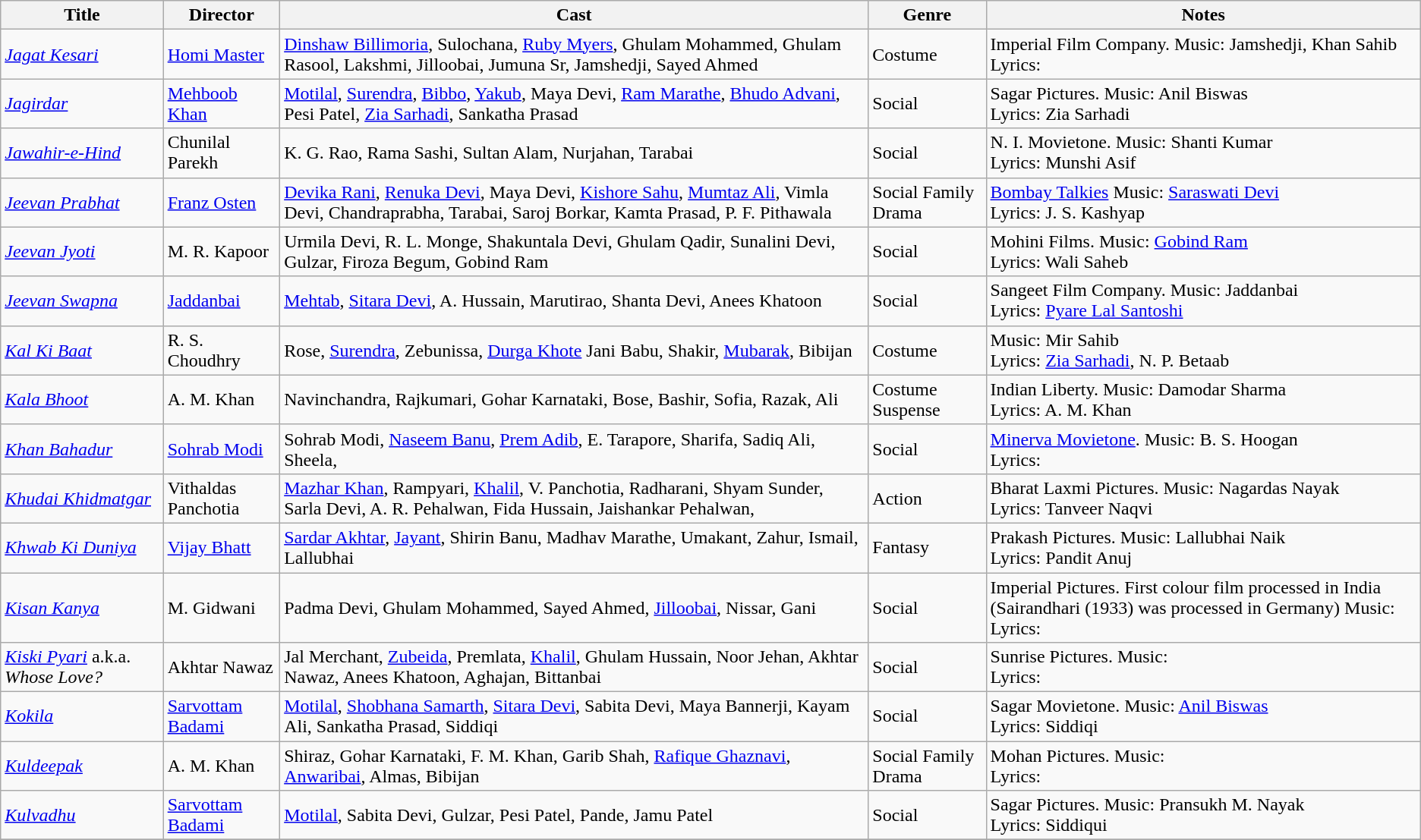<table class="wikitable">
<tr>
<th>Title</th>
<th>Director</th>
<th>Cast</th>
<th>Genre</th>
<th>Notes</th>
</tr>
<tr>
<td><em><a href='#'>Jagat Kesari</a></em></td>
<td><a href='#'>Homi Master</a></td>
<td><a href='#'>Dinshaw Billimoria</a>, Sulochana, <a href='#'>Ruby Myers</a>, Ghulam Mohammed, Ghulam Rasool, Lakshmi, Jilloobai, Jumuna Sr, Jamshedji, Sayed Ahmed</td>
<td>Costume</td>
<td>Imperial Film Company. Music: Jamshedji, Khan Sahib<br>Lyrics:</td>
</tr>
<tr>
<td><em><a href='#'>Jagirdar</a></em></td>
<td><a href='#'>Mehboob Khan</a></td>
<td><a href='#'>Motilal</a>, <a href='#'>Surendra</a>, <a href='#'>Bibbo</a>, <a href='#'>Yakub</a>, Maya Devi, <a href='#'>Ram Marathe</a>, <a href='#'>Bhudo Advani</a>, Pesi Patel, <a href='#'>Zia Sarhadi</a>,  Sankatha Prasad</td>
<td>Social</td>
<td>Sagar Pictures. Music: Anil Biswas<br>Lyrics: Zia Sarhadi</td>
</tr>
<tr>
<td><em><a href='#'>Jawahir-e-Hind</a></em></td>
<td>Chunilal Parekh</td>
<td>K. G. Rao, Rama Sashi, Sultan Alam, Nurjahan, Tarabai</td>
<td>Social</td>
<td>N. I. Movietone. Music: Shanti Kumar<br>Lyrics: Munshi Asif</td>
</tr>
<tr>
<td><em><a href='#'>Jeevan Prabhat</a></em></td>
<td><a href='#'>Franz Osten</a></td>
<td><a href='#'>Devika Rani</a>, <a href='#'>Renuka Devi</a>, Maya Devi, <a href='#'>Kishore Sahu</a>, <a href='#'>Mumtaz Ali</a>, Vimla Devi, Chandraprabha, Tarabai, Saroj Borkar, Kamta Prasad, P. F. Pithawala</td>
<td>Social Family Drama</td>
<td><a href='#'>Bombay Talkies</a> Music: <a href='#'>Saraswati Devi</a><br>Lyrics: J. S. Kashyap</td>
</tr>
<tr>
<td><em><a href='#'>Jeevan Jyoti</a></em></td>
<td>M. R. Kapoor</td>
<td>Urmila Devi, R. L. Monge, Shakuntala Devi, Ghulam Qadir, Sunalini Devi, Gulzar, Firoza Begum, Gobind Ram</td>
<td>Social</td>
<td>Mohini Films. Music: <a href='#'>Gobind Ram</a><br>Lyrics: Wali Saheb</td>
</tr>
<tr>
<td><em><a href='#'>Jeevan Swapna</a></em></td>
<td><a href='#'>Jaddanbai</a></td>
<td><a href='#'>Mehtab</a>, <a href='#'>Sitara Devi</a>, A. Hussain, Marutirao, Shanta Devi, Anees Khatoon</td>
<td>Social</td>
<td>Sangeet Film Company. Music: Jaddanbai<br>Lyrics: <a href='#'>Pyare Lal Santoshi</a></td>
</tr>
<tr>
<td><em><a href='#'>Kal Ki Baat</a></em></td>
<td>R. S. Choudhry</td>
<td>Rose, <a href='#'>Surendra</a>, Zebunissa, <a href='#'>Durga Khote</a> Jani Babu, Shakir, <a href='#'>Mubarak</a>, Bibijan</td>
<td>Costume</td>
<td>Music: Mir Sahib<br>Lyrics: <a href='#'>Zia Sarhadi</a>, N. P. Betaab</td>
</tr>
<tr>
<td><em><a href='#'>Kala Bhoot</a></em></td>
<td>A. M. Khan</td>
<td>Navinchandra, Rajkumari, Gohar Karnataki, Bose, Bashir, Sofia, Razak, Ali</td>
<td>Costume Suspense</td>
<td>Indian Liberty. Music: Damodar Sharma<br>Lyrics: A. M. Khan</td>
</tr>
<tr>
<td><em><a href='#'>Khan Bahadur</a></em></td>
<td><a href='#'>Sohrab Modi</a></td>
<td>Sohrab Modi, <a href='#'>Naseem Banu</a>, <a href='#'>Prem Adib</a>, E. Tarapore, Sharifa, Sadiq Ali, Sheela,</td>
<td>Social</td>
<td><a href='#'>Minerva Movietone</a>.  Music: B. S. Hoogan<br>Lyrics:</td>
</tr>
<tr>
<td><em><a href='#'>Khudai Khidmatgar</a></em></td>
<td>Vithaldas Panchotia</td>
<td><a href='#'>Mazhar Khan</a>, Rampyari, <a href='#'>Khalil</a>, V. Panchotia, Radharani,   Shyam Sunder,  Sarla Devi,   A. R. Pehalwan, Fida Hussain,  Jaishankar Pehalwan,</td>
<td>Action</td>
<td>Bharat Laxmi Pictures. Music: Nagardas Nayak<br>Lyrics: Tanveer Naqvi</td>
</tr>
<tr>
<td><em><a href='#'>Khwab Ki Duniya</a></em></td>
<td><a href='#'>Vijay Bhatt</a></td>
<td><a href='#'>Sardar Akhtar</a>, <a href='#'>Jayant</a>, Shirin Banu, Madhav Marathe, Umakant, Zahur, Ismail, Lallubhai</td>
<td>Fantasy</td>
<td>Prakash Pictures. Music: Lallubhai Naik<br>Lyrics: Pandit Anuj</td>
</tr>
<tr>
<td><em><a href='#'>Kisan Kanya</a></em></td>
<td>M. Gidwani</td>
<td>Padma Devi, Ghulam Mohammed, Sayed Ahmed, <a href='#'>Jilloobai</a>, Nissar, Gani</td>
<td>Social</td>
<td>Imperial Pictures. First colour film processed in India (Sairandhari (1933) was processed in Germany) Music: <br>Lyrics:</td>
</tr>
<tr>
<td><em><a href='#'>Kiski Pyari</a></em> a.k.a. <em>Whose Love?</em></td>
<td>Akhtar Nawaz</td>
<td>Jal Merchant, <a href='#'>Zubeida</a>,  Premlata, <a href='#'>Khalil</a>, Ghulam Hussain,  Noor Jehan,  Akhtar Nawaz, Anees Khatoon, Aghajan, Bittanbai</td>
<td>Social</td>
<td>Sunrise Pictures. Music: <br>Lyrics:</td>
</tr>
<tr>
<td><em><a href='#'>Kokila</a></em></td>
<td><a href='#'>Sarvottam Badami</a></td>
<td><a href='#'>Motilal</a>, <a href='#'>Shobhana Samarth</a>, <a href='#'>Sitara Devi</a>, Sabita Devi, Maya Bannerji, Kayam Ali, Sankatha Prasad, Siddiqi</td>
<td>Social</td>
<td>Sagar Movietone. Music: <a href='#'>Anil Biswas</a><br>Lyrics: Siddiqi</td>
</tr>
<tr>
<td><em><a href='#'>Kuldeepak</a></em></td>
<td>A. M. Khan</td>
<td>Shiraz, Gohar Karnataki, F. M. Khan, Garib Shah, <a href='#'>Rafique Ghaznavi</a>, <a href='#'>Anwaribai</a>, Almas, Bibijan</td>
<td>Social Family Drama</td>
<td>Mohan Pictures. Music: <br>Lyrics:</td>
</tr>
<tr>
<td><em><a href='#'>Kulvadhu</a></em></td>
<td><a href='#'>Sarvottam Badami</a></td>
<td><a href='#'>Motilal</a>, Sabita Devi, Gulzar, Pesi Patel, Pande, Jamu Patel</td>
<td>Social</td>
<td>Sagar Pictures. Music: Pransukh M. Nayak<br>Lyrics: Siddiqui</td>
</tr>
<tr>
</tr>
</table>
